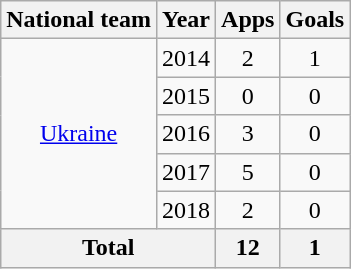<table class="wikitable" style="text-align:center">
<tr>
<th>National team</th>
<th>Year</th>
<th>Apps</th>
<th>Goals</th>
</tr>
<tr>
<td rowspan="5"><a href='#'>Ukraine</a></td>
<td>2014</td>
<td>2</td>
<td>1</td>
</tr>
<tr>
<td>2015</td>
<td>0</td>
<td>0</td>
</tr>
<tr>
<td>2016</td>
<td>3</td>
<td>0</td>
</tr>
<tr>
<td>2017</td>
<td>5</td>
<td>0</td>
</tr>
<tr>
<td>2018</td>
<td>2</td>
<td>0</td>
</tr>
<tr>
<th colspan="2">Total</th>
<th>12</th>
<th>1</th>
</tr>
</table>
